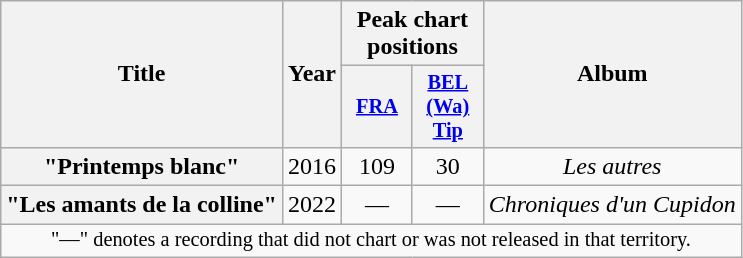<table class="wikitable plainrowheaders" style="text-align:center;">
<tr>
<th scope="col" rowspan="2">Title</th>
<th scope="col" rowspan="2">Year</th>
<th scope="col" colspan="2">Peak chart positions</th>
<th scope="col" rowspan="2">Album</th>
</tr>
<tr>
<th scope="col" style="width:3em;font-size:85%;"><a href='#'>FRA</a><br></th>
<th scope="col" style="width:3em;font-size:85%;"><a href='#'>BEL<br>(Wa)<br>Tip</a><br></th>
</tr>
<tr>
<th scope="row">"Printemps blanc"<br></th>
<td>2016</td>
<td>109</td>
<td>30</td>
<td><em>Les autres</em></td>
</tr>
<tr>
<th scope="row">"Les amants de la colline"<br></th>
<td>2022</td>
<td>—</td>
<td>—</td>
<td><em>Chroniques d'un Cupidon</em></td>
</tr>
<tr>
<td colspan="5" style="font-size:85%">"—" denotes a recording that did not chart or was not released in that territory.</td>
</tr>
</table>
